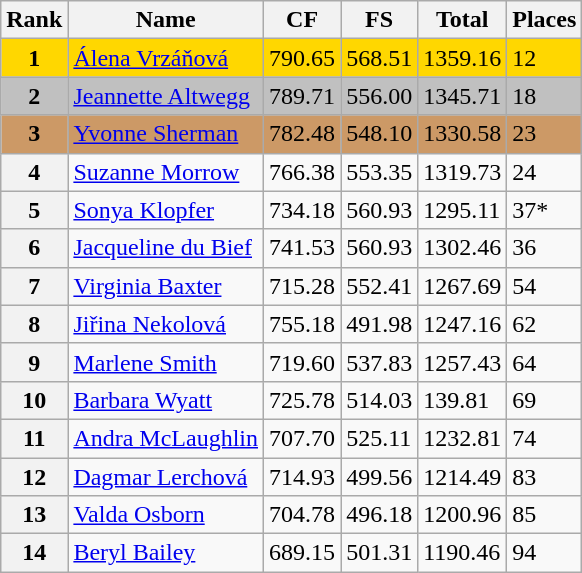<table class="wikitable">
<tr>
<th>Rank</th>
<th>Name</th>
<th>CF</th>
<th>FS</th>
<th>Total</th>
<th>Places</th>
</tr>
<tr bgcolor=gold>
<td align=center><strong>1</strong></td>
<td> <a href='#'>Álena Vrzáňová</a></td>
<td>790.65</td>
<td>568.51</td>
<td>1359.16</td>
<td>12</td>
</tr>
<tr bgcolor=silver>
<td align=center><strong>2</strong></td>
<td> <a href='#'>Jeannette Altwegg</a></td>
<td>789.71</td>
<td>556.00</td>
<td>1345.71</td>
<td>18</td>
</tr>
<tr bgcolor=cc9966>
<td align=center><strong>3</strong></td>
<td> <a href='#'>Yvonne Sherman</a></td>
<td>782.48</td>
<td>548.10</td>
<td>1330.58</td>
<td>23</td>
</tr>
<tr>
<th>4</th>
<td> <a href='#'>Suzanne Morrow</a></td>
<td>766.38</td>
<td>553.35</td>
<td>1319.73</td>
<td>24</td>
</tr>
<tr>
<th>5</th>
<td> <a href='#'>Sonya Klopfer</a></td>
<td>734.18</td>
<td>560.93</td>
<td>1295.11</td>
<td>37*</td>
</tr>
<tr>
<th>6</th>
<td> <a href='#'>Jacqueline du Bief</a></td>
<td>741.53</td>
<td>560.93</td>
<td>1302.46</td>
<td>36</td>
</tr>
<tr>
<th>7</th>
<td> <a href='#'>Virginia Baxter</a></td>
<td>715.28</td>
<td>552.41</td>
<td>1267.69</td>
<td>54</td>
</tr>
<tr>
<th>8</th>
<td> <a href='#'>Jiřina Nekolová</a></td>
<td>755.18</td>
<td>491.98</td>
<td>1247.16</td>
<td>62</td>
</tr>
<tr>
<th>9</th>
<td> <a href='#'>Marlene Smith</a></td>
<td>719.60</td>
<td>537.83</td>
<td>1257.43</td>
<td>64</td>
</tr>
<tr>
<th>10</th>
<td> <a href='#'>Barbara Wyatt</a></td>
<td>725.78</td>
<td>514.03</td>
<td>139.81</td>
<td>69</td>
</tr>
<tr>
<th>11</th>
<td> <a href='#'>Andra McLaughlin</a></td>
<td>707.70</td>
<td>525.11</td>
<td>1232.81</td>
<td>74</td>
</tr>
<tr>
<th>12</th>
<td> <a href='#'>Dagmar Lerchová</a></td>
<td>714.93</td>
<td>499.56</td>
<td>1214.49</td>
<td>83</td>
</tr>
<tr>
<th>13</th>
<td> <a href='#'>Valda Osborn</a></td>
<td>704.78</td>
<td>496.18</td>
<td>1200.96</td>
<td>85</td>
</tr>
<tr>
<th>14</th>
<td> <a href='#'>Beryl Bailey</a></td>
<td>689.15</td>
<td>501.31</td>
<td>1190.46</td>
<td>94</td>
</tr>
</table>
